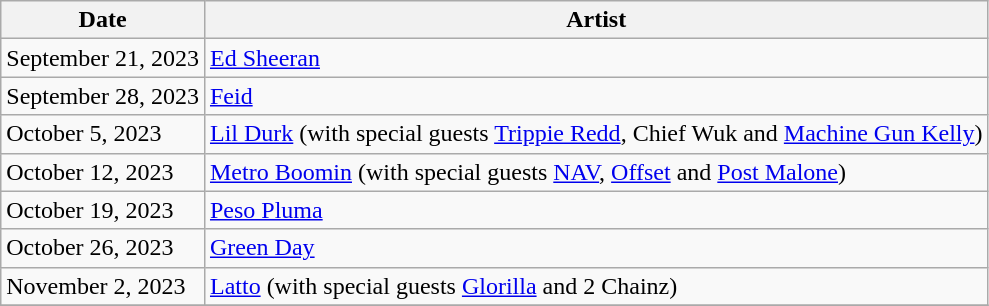<table class="wikitable sortable">
<tr>
<th scope="col" data-sort-type="usLongDate">Date</th>
<th scope="col">Artist</th>
</tr>
<tr>
<td>September 21, 2023</td>
<td><a href='#'>Ed Sheeran</a></td>
</tr>
<tr>
<td>September 28, 2023</td>
<td><a href='#'>Feid</a></td>
</tr>
<tr>
<td>October 5, 2023</td>
<td><a href='#'>Lil Durk</a> (with special guests <a href='#'>Trippie Redd</a>, Chief Wuk and <a href='#'>Machine Gun Kelly</a>)</td>
</tr>
<tr>
<td>October 12, 2023</td>
<td><a href='#'>Metro Boomin</a> (with special guests <a href='#'>NAV</a>, <a href='#'>Offset</a> and <a href='#'>Post Malone</a>)</td>
</tr>
<tr>
<td>October 19, 2023</td>
<td><a href='#'>Peso Pluma</a></td>
</tr>
<tr>
<td>October 26, 2023</td>
<td><a href='#'>Green Day</a></td>
</tr>
<tr>
<td>November 2, 2023</td>
<td><a href='#'>Latto</a> (with special guests <a href='#'>Glorilla</a> and 2 Chainz)</td>
</tr>
<tr>
</tr>
</table>
